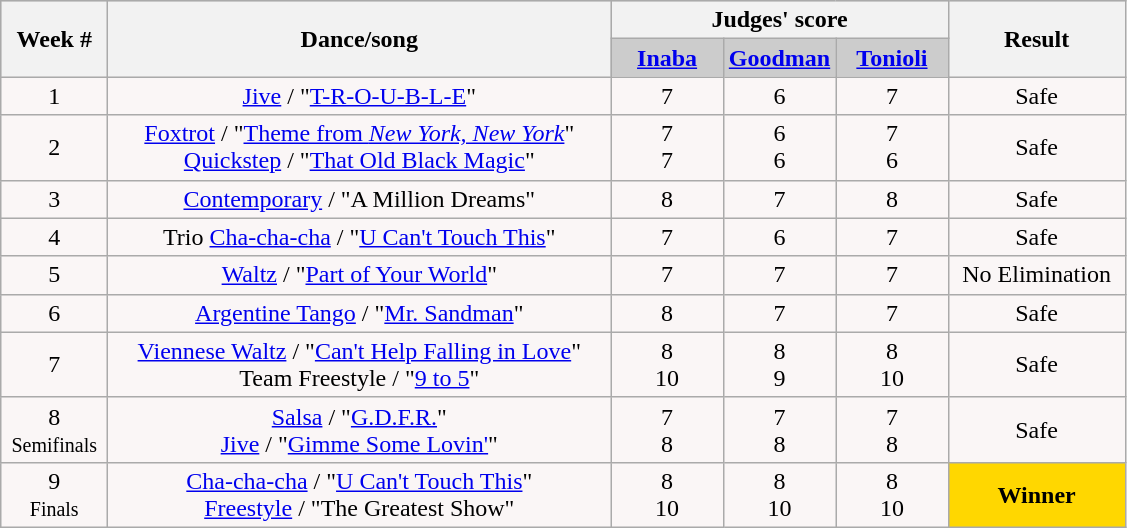<table class="wikitable collapsible collapsed">
<tr style="text-align: center; background:#ccc;">
<th rowspan="2">Week #</th>
<th rowspan="2">Dance/song</th>
<th colspan="3">Judges' score</th>
<th rowspan="2">Result</th>
</tr>
<tr style="text-align: center; background:#ccc;">
<td style="width:10%; "><strong><a href='#'>Inaba</a></strong></td>
<td style="width:10%; "><strong><a href='#'>Goodman</a></strong></td>
<td style="width:10%; "><strong><a href='#'>Tonioli</a></strong></td>
</tr>
<tr>
<td align="center" bgcolor="FAF6F6">1</td>
<td align="center" bgcolor="FAF6F6"><a href='#'>Jive</a> / "<a href='#'>T-R-O-U-B-L-E</a>"</td>
<td align="center" bgcolor="FAF6F6">7</td>
<td align="center" bgcolor="FAF6F6">6</td>
<td align="center" bgcolor="FAF6F6">7</td>
<td align="center" bgcolor="FAF6F6">Safe</td>
</tr>
<tr>
<td align="center" bgcolor="FAF6F6">2</td>
<td align="center" bgcolor="FAF6F6"><a href='#'>Foxtrot</a> / "<a href='#'>Theme from <em>New York, New York</em></a>" <br> <a href='#'>Quickstep</a> / "<a href='#'>That Old Black Magic</a>"</td>
<td align="center" bgcolor="FAF6F6">7<br>7</td>
<td align="center" bgcolor="FAF6F6">6<br>6</td>
<td align="center" bgcolor="FAF6F6">7<br>6</td>
<td align="center" bgcolor="FAF6F6">Safe</td>
</tr>
<tr>
<td align="center" bgcolor="FAF6F6">3</td>
<td align="center" bgcolor="FAF6F6"><a href='#'>Contemporary</a> / "A Million Dreams"</td>
<td align="center" bgcolor="FAF6F6">8</td>
<td align="center" bgcolor="FAF6F6">7</td>
<td align="center" bgcolor="FAF6F6">8</td>
<td align="center" bgcolor="FAF6F6">Safe</td>
</tr>
<tr>
<td align="center" bgcolor="FAF6F6">4</td>
<td align="center" bgcolor="FAF6F6">Trio <a href='#'>Cha-cha-cha</a> / "<a href='#'>U Can't Touch This</a>"</td>
<td align="center" bgcolor="FAF6F6">7</td>
<td align="center" bgcolor="FAF6F6">6</td>
<td align="center" bgcolor="FAF6F6">7</td>
<td align="center" bgcolor="FAF6F6">Safe</td>
</tr>
<tr>
<td align="center" bgcolor="FAF6F6">5</td>
<td align="center" bgcolor="FAF6F6"><a href='#'>Waltz</a> / "<a href='#'>Part of Your World</a>"</td>
<td align="center" bgcolor="FAF6F6">7</td>
<td align="center" bgcolor="FAF6F6">7</td>
<td align="center" bgcolor="FAF6F6">7</td>
<td align="center" bgcolor="FAF6F6">No Elimination</td>
</tr>
<tr>
<td align="center" bgcolor="FAF6F6">6</td>
<td align="center" bgcolor="FAF6F6"><a href='#'>Argentine Tango</a> / "<a href='#'>Mr. Sandman</a>"</td>
<td align="center" bgcolor="FAF6F6">8</td>
<td align="center" bgcolor="FAF6F6">7</td>
<td align="center" bgcolor="FAF6F6">7</td>
<td align="center" bgcolor="FAF6F6">Safe</td>
</tr>
<tr>
<td align="center" bgcolor="FAF6F6">7</td>
<td align="center" bgcolor="FAF6F6"><a href='#'>Viennese Waltz</a> / "<a href='#'>Can't Help Falling in Love</a>" <br> Team Freestyle / "<a href='#'>9 to 5</a>"</td>
<td align="center" bgcolor="FAF6F6">8<br>10</td>
<td align="center" bgcolor="FAF6F6">8<br>9</td>
<td align="center" bgcolor="FAF6F6">8<br>10</td>
<td align="center" bgcolor="FAF6F6">Safe</td>
</tr>
<tr>
<td align="center" bgcolor="FAF6F6">8<br><small>Semifinals</small></td>
<td align="center" bgcolor="FAF6F6"><a href='#'>Salsa</a> / "<a href='#'>G.D.F.R.</a>" <br> <a href='#'>Jive</a> / "<a href='#'>Gimme Some Lovin'</a>"</td>
<td align="center" bgcolor="FAF6F6">7<br>8</td>
<td align="center" bgcolor="FAF6F6">7<br>8</td>
<td align="center" bgcolor="FAF6F6">7<br>8</td>
<td align="center" bgcolor="FAF6F6">Safe</td>
</tr>
<tr>
<td align="center" bgcolor="FAF6F6">9<br><small>Finals</small></td>
<td align="center" bgcolor="FAF6F6"><a href='#'>Cha-cha-cha</a> / "<a href='#'>U Can't Touch This</a>" <br> <a href='#'>Freestyle</a> / "The Greatest Show"</td>
<td align="center" bgcolor="FAF6F6">8<br>10</td>
<td align="center" bgcolor="FAF6F6">8<br>10</td>
<td align="center" bgcolor="FAF6F6">8<br>10</td>
<th style="background:gold;"><strong>Winner</strong></th>
</tr>
</table>
